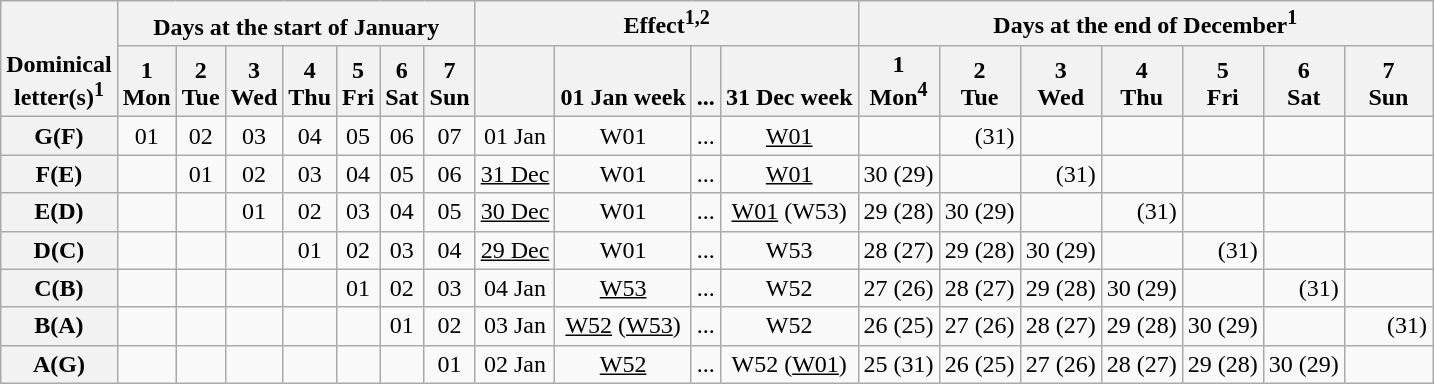<table class="wikitable">
<tr valign=bottom>
<th rowspan=2>Dominical<br>letter(s)<sup>1</sup></th>
<th colspan=7>Days at the start of January</th>
<th colspan=4>Effect<sup>1,2</sup></th>
<th colspan=7>Days at the end of December<sup>1</sup></th>
</tr>
<tr valign=bottom>
<th>1<br>Mon</th>
<th>2<br>Tue</th>
<th>3<br>Wed</th>
<th>4<br>Thu</th>
<th>5<br>Fri</th>
<th>6<br>Sat</th>
<th>7<br>Sun</th>
<th></th>
<th>01 Jan week</th>
<th>...</th>
<th>31 Dec week</th>
<th>1<br>Mon<sup>4</sup></th>
<th>2<br>Tue</th>
<th>3<br> Wed</th>
<th>4<br>Thu</th>
<th>5<br>Fri</th>
<th>6<br>Sat</th>
<th>7<br>Sun</th>
</tr>
<tr align=center>
<th>G(F)</th>
<td>01</td>
<td>02</td>
<td>03</td>
<td>04</td>
<td>05</td>
<td>06</td>
<td>07</td>
<td>01 Jan</td>
<td>W01</td>
<td>...</td>
<td><u>W01</u></td>
<td></td>
<td align=right>(31)</td>
<td></td>
<td></td>
<td></td>
<td></td>
<td></td>
</tr>
<tr align=center>
<th>F(E)</th>
<td></td>
<td>01</td>
<td>02</td>
<td>03</td>
<td>04</td>
<td>05</td>
<td>06</td>
<td><u>31 Dec</u></td>
<td>W01</td>
<td>...</td>
<td><u>W01</u></td>
<td>30 (29)</td>
<td></td>
<td align=right>(31)</td>
<td></td>
<td></td>
<td></td>
<td></td>
</tr>
<tr align=center>
<th>E(D)</th>
<td></td>
<td></td>
<td>01</td>
<td>02</td>
<td>03</td>
<td>04</td>
<td>05</td>
<td><u>30 Dec</u></td>
<td>W01</td>
<td>...</td>
<td title="W53 when ending year is leap, W01 otherwise."><u>W01</u> (W53)</td>
<td>29 (28)</td>
<td>30 (29)</td>
<td></td>
<td align=right>(31)</td>
<td></td>
<td></td>
<td></td>
</tr>
<tr align=center>
<th>D(C)</th>
<td></td>
<td></td>
<td></td>
<td>01</td>
<td>02</td>
<td>03</td>
<td>04</td>
<td><u>29 Dec</u></td>
<td>W01</td>
<td>...</td>
<td>W53</td>
<td>28 (27)</td>
<td>29 (28)</td>
<td>30 (29)</td>
<td></td>
<td align=right>(31)</td>
<td></td>
<td></td>
</tr>
<tr align=center>
<th>C(B)</th>
<td></td>
<td></td>
<td></td>
<td></td>
<td>01</td>
<td>02</td>
<td>03</td>
<td>04 Jan</td>
<td><u>W53</u></td>
<td>...</td>
<td>W52</td>
<td>27 (26)</td>
<td>28 (27)</td>
<td>29 (28)</td>
<td>30 (29)</td>
<td></td>
<td align=right>(31)</td>
<td></td>
</tr>
<tr align=center>
<th>B(A)</th>
<td></td>
<td></td>
<td></td>
<td></td>
<td></td>
<td>01</td>
<td>02</td>
<td>03 Jan</td>
<td title="W53 when ending year is leap, W52 otherwise."><u>W52</u> (<u>W53</u>)</td>
<td>...</td>
<td>W52</td>
<td>26 (25)</td>
<td>27 (26)</td>
<td>28 (27)</td>
<td>29 (28)</td>
<td>30 (29)</td>
<td></td>
<td style="width:7ex" align=right>(31)</td>
</tr>
<tr align=center>
<th>A(G)</th>
<td></td>
<td></td>
<td></td>
<td></td>
<td></td>
<td></td>
<td>01</td>
<td>02 Jan</td>
<td><u>W52</u></td>
<td>...</td>
<td title="31 December is in W01 only if it is in a leap year.">W52 (<u>W01</u>)</td>
<td>25 (31)</td>
<td>26 (25)</td>
<td>27 (26)</td>
<td>28 (27)</td>
<td>29 (28)</td>
<td>30 (29)</td>
<td></td>
</tr>
</table>
